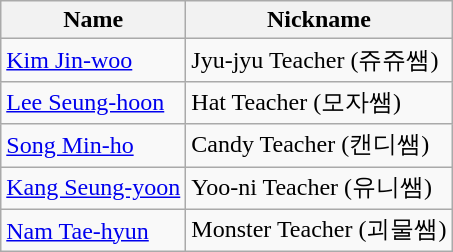<table class="wikitable">
<tr>
<th>Name</th>
<th>Nickname</th>
</tr>
<tr>
<td><a href='#'>Kim Jin-woo</a></td>
<td>Jyu-jyu Teacher (쥬쥬쌤)</td>
</tr>
<tr>
<td><a href='#'>Lee Seung-hoon</a></td>
<td>Hat Teacher (모자쌤)</td>
</tr>
<tr>
<td><a href='#'>Song Min-ho</a></td>
<td>Candy Teacher (캔디쌤)</td>
</tr>
<tr>
<td><a href='#'>Kang Seung-yoon</a></td>
<td>Yoo-ni Teacher (유니쌤)</td>
</tr>
<tr>
<td><a href='#'>Nam Tae-hyun</a></td>
<td>Monster Teacher (괴물쌤)</td>
</tr>
</table>
